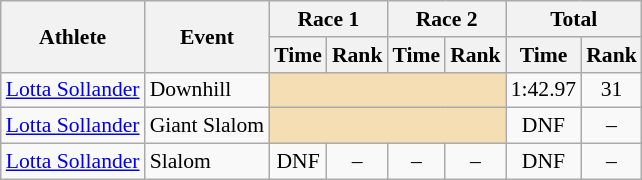<table class="wikitable" style="font-size:90%">
<tr>
<th rowspan="2">Athlete</th>
<th rowspan="2">Event</th>
<th colspan="2">Race 1</th>
<th colspan="2">Race 2</th>
<th colspan="2">Total</th>
</tr>
<tr>
<th>Time</th>
<th>Rank</th>
<th>Time</th>
<th>Rank</th>
<th>Time</th>
<th>Rank</th>
</tr>
<tr>
<td><a href='#'>Lotta Sollander</a></td>
<td>Downhill</td>
<td colspan="4" bgcolor="wheat"></td>
<td align="center">1:42.97</td>
<td align="center">31</td>
</tr>
<tr>
<td><a href='#'>Lotta Sollander</a></td>
<td>Giant Slalom</td>
<td colspan="4" bgcolor="wheat"></td>
<td align="center">DNF</td>
<td align="center">–</td>
</tr>
<tr>
<td><a href='#'>Lotta Sollander</a></td>
<td>Slalom</td>
<td align="center">DNF</td>
<td align="center">–</td>
<td align="center">–</td>
<td align="center">–</td>
<td align="center">DNF</td>
<td align="center">–</td>
</tr>
</table>
